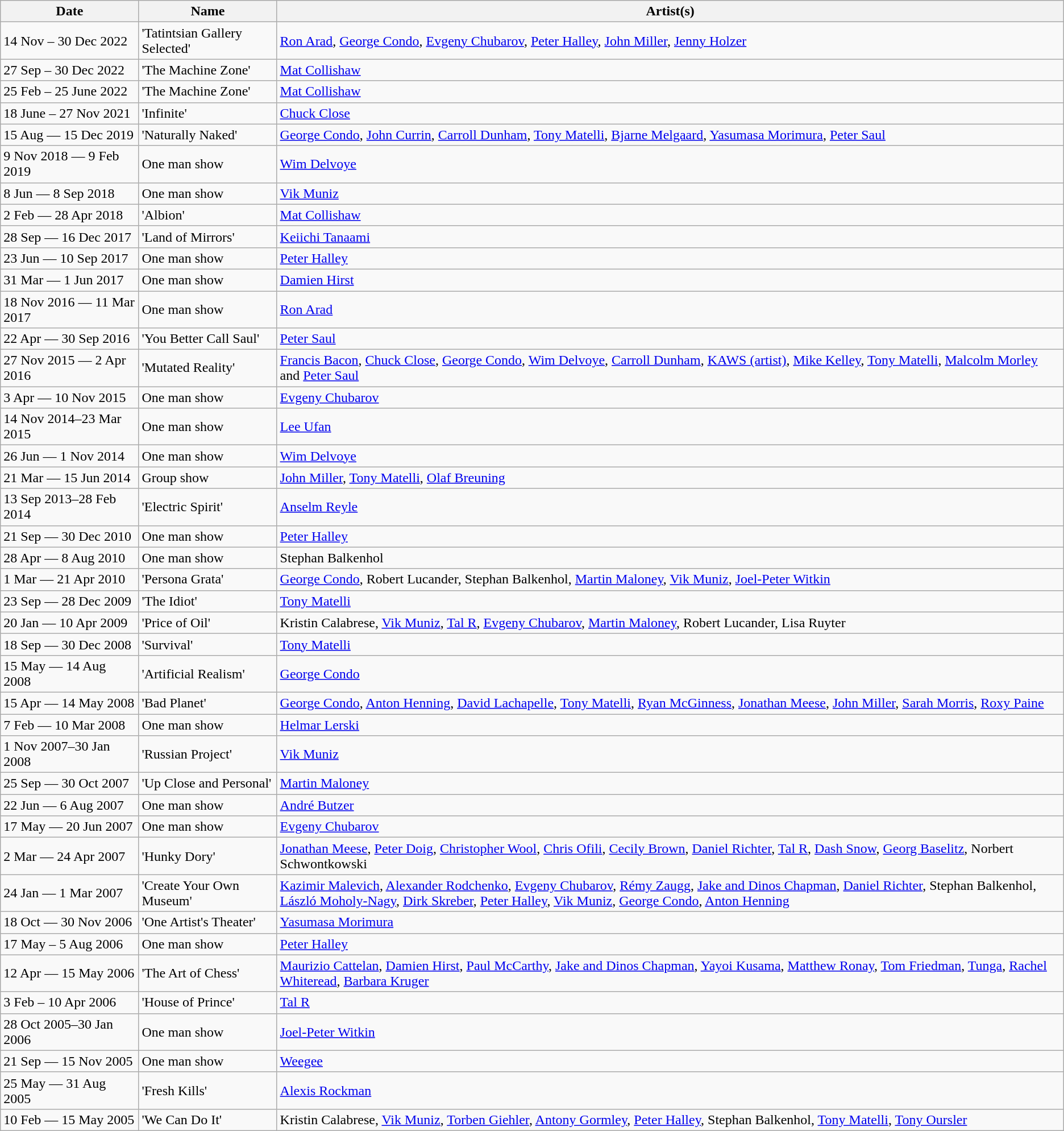<table class="wikitable">
<tr>
<th>Date</th>
<th>Name</th>
<th>Artist(s)</th>
</tr>
<tr>
<td>14 Nov – 30 Dec 2022</td>
<td>'Tatintsian Gallery Selected'</td>
<td><a href='#'>Ron Arad</a>, <a href='#'>George Condo</a>, <a href='#'>Evgeny Chubarov</a>, <a href='#'>Peter Halley</a>, <a href='#'>John Miller</a>, <a href='#'>Jenny Holzer</a></td>
</tr>
<tr>
<td>27 Sep – 30 Dec 2022</td>
<td>'The Machine Zone'</td>
<td><a href='#'>Mat Collishaw</a></td>
</tr>
<tr>
<td>25 Feb – 25 June 2022</td>
<td>'The Machine Zone'</td>
<td><a href='#'>Mat Collishaw</a></td>
</tr>
<tr>
<td>18 June – 27 Nov 2021</td>
<td>'Infinite'</td>
<td><a href='#'>Chuck Close</a></td>
</tr>
<tr>
<td style="width:13%;">15 Aug — 15 Dec 2019</td>
<td style="width:13%;">'Naturally Naked'</td>
<td><a href='#'>George Condo</a>, <a href='#'>John Currin</a>, <a href='#'>Carroll Dunham</a>, <a href='#'>Tony Matelli</a>, <a href='#'>Bjarne Melgaard</a>, <a href='#'>Yasumasa Morimura</a>, <a href='#'>Peter Saul</a></td>
</tr>
<tr>
<td>9 Nov 2018 — 9 Feb 2019</td>
<td>One man show</td>
<td><a href='#'>Wim Delvoye</a></td>
</tr>
<tr>
<td>8 Jun — 8 Sep 2018</td>
<td>One man show</td>
<td><a href='#'>Vik Muniz</a></td>
</tr>
<tr>
<td>2 Feb — 28 Apr 2018</td>
<td>'Albion'</td>
<td><a href='#'>Mat Collishaw</a></td>
</tr>
<tr>
<td>28 Sep — 16 Dec 2017</td>
<td>'Land of Mirrors'</td>
<td><a href='#'>Keiichi Tanaami</a></td>
</tr>
<tr>
<td>23 Jun — 10 Sep 2017</td>
<td>One man show</td>
<td><a href='#'>Peter Halley</a></td>
</tr>
<tr>
<td>31 Mar — 1 Jun 2017</td>
<td>One man show</td>
<td><a href='#'>Damien Hirst</a></td>
</tr>
<tr>
<td>18 Nov 2016 — 11 Mar 2017</td>
<td>One man show</td>
<td><a href='#'>Ron Arad</a></td>
</tr>
<tr>
<td>22 Apr — 30 Sep 2016</td>
<td>'You Better Call Saul'</td>
<td><a href='#'>Peter Saul</a></td>
</tr>
<tr>
<td>27 Nov 2015 — 2 Apr 2016</td>
<td>'Mutated Reality'</td>
<td><a href='#'>Francis Bacon</a>, <a href='#'>Chuck Close</a>, <a href='#'>George Condo</a>, <a href='#'>Wim Delvoye</a>, <a href='#'>Carroll Dunham</a>, <a href='#'>KAWS (artist)</a>, <a href='#'>Mike Kelley</a>, <a href='#'>Tony Matelli</a>, <a href='#'>Malcolm Morley</a> and <a href='#'>Peter Saul</a></td>
</tr>
<tr>
<td>3 Apr — 10 Nov 2015</td>
<td>One man show</td>
<td><a href='#'>Evgeny Chubarov</a></td>
</tr>
<tr>
<td>14 Nov 2014–23 Mar 2015</td>
<td>One man show</td>
<td><a href='#'>Lee Ufan</a></td>
</tr>
<tr>
<td>26 Jun — 1 Nov 2014</td>
<td>One man show</td>
<td><a href='#'>Wim Delvoye</a></td>
</tr>
<tr>
<td>21 Mar — 15 Jun 2014</td>
<td>Group show</td>
<td><a href='#'>John Miller</a>, <a href='#'>Tony Matelli</a>, <a href='#'>Olaf Breuning</a></td>
</tr>
<tr>
<td>13 Sep 2013–28 Feb 2014</td>
<td>'Electric Spirit'</td>
<td><a href='#'>Anselm Reyle</a></td>
</tr>
<tr>
<td>21 Sep — 30 Dec 2010</td>
<td>One man show</td>
<td><a href='#'>Peter Halley</a></td>
</tr>
<tr>
<td>28 Apr — 8 Aug 2010</td>
<td>One man show</td>
<td>Stephan Balkenhol</td>
</tr>
<tr>
<td>1 Mar — 21 Apr 2010</td>
<td>'Persona Grata'</td>
<td><a href='#'>George Condo</a>, Robert Lucander, Stephan Balkenhol, <a href='#'>Martin Maloney</a>, <a href='#'>Vik Muniz</a>, <a href='#'>Joel-Peter Witkin</a></td>
</tr>
<tr>
<td>23 Sep — 28 Dec 2009</td>
<td>'The Idiot'</td>
<td><a href='#'>Tony Matelli</a></td>
</tr>
<tr>
<td>20 Jan — 10 Apr 2009</td>
<td>'Price of Oil'</td>
<td>Kristin Calabrese, <a href='#'>Vik Muniz</a>, <a href='#'>Tal R</a>, <a href='#'>Evgeny Chubarov</a>, <a href='#'>Martin Maloney</a>, Robert Lucander, Lisa Ruyter</td>
</tr>
<tr>
<td>18 Sep — 30 Dec 2008</td>
<td>'Survival'</td>
<td><a href='#'>Tony Matelli</a></td>
</tr>
<tr>
<td>15 May — 14 Aug 2008</td>
<td>'Artificial Realism'</td>
<td><a href='#'>George Condo</a></td>
</tr>
<tr>
<td>15 Apr — 14 May 2008</td>
<td>'Bad Planet'</td>
<td><a href='#'>George Condo</a>, <a href='#'>Anton Henning</a>, <a href='#'>David Lachapelle</a>, <a href='#'>Tony Matelli</a>, <a href='#'>Ryan McGinness</a>, <a href='#'>Jonathan Meese</a>, <a href='#'>John Miller</a>, <a href='#'>Sarah Morris</a>, <a href='#'>Roxy Paine</a></td>
</tr>
<tr>
<td>7 Feb — 10 Mar 2008</td>
<td>One man show</td>
<td><a href='#'>Helmar Lerski</a></td>
</tr>
<tr>
<td>1 Nov 2007–30 Jan 2008</td>
<td>'Russian Project'</td>
<td><a href='#'>Vik Muniz</a></td>
</tr>
<tr>
<td>25 Sep — 30 Oct 2007</td>
<td>'Up Close and Personal'</td>
<td><a href='#'>Martin Maloney</a></td>
</tr>
<tr>
<td>22 Jun — 6 Aug 2007</td>
<td>One man show</td>
<td><a href='#'>André Butzer</a></td>
</tr>
<tr>
<td>17 May — 20 Jun 2007</td>
<td>One man show</td>
<td><a href='#'>Evgeny Chubarov</a></td>
</tr>
<tr>
<td>2 Mar — 24 Apr 2007</td>
<td>'Hunky Dory'</td>
<td><a href='#'>Jonathan Meese</a>, <a href='#'>Peter Doig</a>, <a href='#'>Christopher Wool</a>, <a href='#'>Chris Ofili</a>, <a href='#'>Cecily Brown</a>, <a href='#'>Daniel Richter</a>, <a href='#'>Tal R</a>, <a href='#'>Dash Snow</a>, <a href='#'>Georg Baselitz</a>, Norbert Schwontkowski</td>
</tr>
<tr>
<td>24 Jan — 1 Mar 2007</td>
<td>'Create Your Own Museum'</td>
<td><a href='#'>Kazimir Malevich</a>, <a href='#'>Alexander Rodchenko</a>, <a href='#'>Evgeny Chubarov</a>, <a href='#'>Rémy Zaugg</a>, <a href='#'>Jake and Dinos Chapman</a>, <a href='#'>Daniel Richter</a>, Stephan Balkenhol, <a href='#'>László Moholy-Nagy</a>, <a href='#'>Dirk Skreber</a>, <a href='#'>Peter Halley</a>, <a href='#'>Vik Muniz</a>, <a href='#'>George Condo</a>, <a href='#'>Anton Henning</a></td>
</tr>
<tr>
<td>18 Oct — 30 Nov 2006</td>
<td>'One Artist's Theater'</td>
<td><a href='#'>Yasumasa Morimura</a></td>
</tr>
<tr>
<td>17 May – 5 Aug 2006</td>
<td>One man show</td>
<td><a href='#'>Peter Halley</a></td>
</tr>
<tr>
<td>12 Apr — 15 May 2006</td>
<td>'The Art of Chess'</td>
<td><a href='#'>Maurizio Cattelan</a>, <a href='#'>Damien Hirst</a>, <a href='#'>Paul McCarthy</a>, <a href='#'>Jake and Dinos Chapman</a>, <a href='#'>Yayoi Kusama</a>, <a href='#'>Matthew Ronay</a>, <a href='#'>Tom Friedman</a>, <a href='#'>Tunga</a>, <a href='#'>Rachel Whiteread</a>, <a href='#'>Barbara Kruger</a></td>
</tr>
<tr>
<td>3 Feb – 10 Apr 2006</td>
<td>'House of Prince'</td>
<td><a href='#'>Tal R</a></td>
</tr>
<tr>
<td>28 Oct 2005–30 Jan 2006</td>
<td>One man show</td>
<td><a href='#'>Joel-Peter Witkin</a></td>
</tr>
<tr>
<td>21 Sep — 15 Nov 2005</td>
<td>One man show</td>
<td><a href='#'>Weegee</a></td>
</tr>
<tr>
<td>25 May — 31 Aug 2005</td>
<td>'Fresh Kills'</td>
<td><a href='#'>Alexis Rockman</a></td>
</tr>
<tr>
<td>10 Feb — 15 May 2005</td>
<td>'We Can Do It'</td>
<td>Kristin Calabrese, <a href='#'>Vik Muniz</a>, <a href='#'>Torben Giehler</a>, <a href='#'>Antony Gormley</a>, <a href='#'>Peter Halley</a>, Stephan Balkenhol, <a href='#'>Tony Matelli</a>, <a href='#'>Tony Oursler</a></td>
</tr>
</table>
